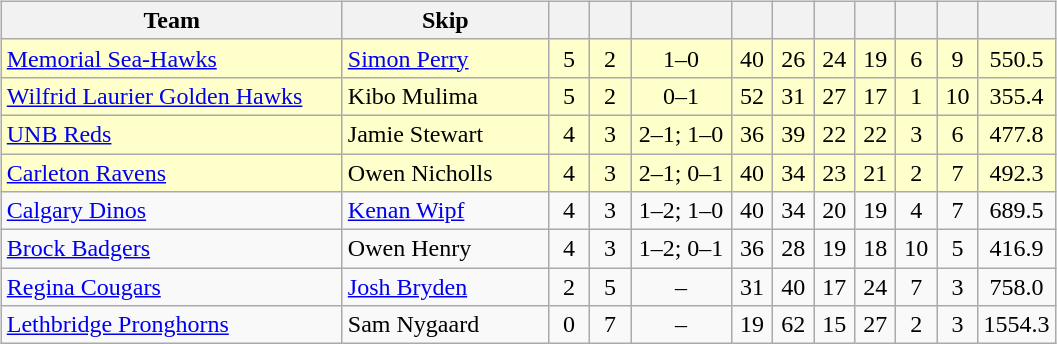<table>
<tr>
<td valign=top width=10%><br><table class=wikitable  style="text-align:center;">
<tr>
<th width=220>Team</th>
<th width=130>Skip</th>
<th width=20></th>
<th width=20></th>
<th width=60></th>
<th width=20></th>
<th width=20></th>
<th width=20></th>
<th width=20></th>
<th width=20></th>
<th width=20></th>
<th width=20></th>
</tr>
<tr bgcolor=#ffffcc>
<td style="text-align:left;"> <a href='#'>Memorial Sea-Hawks</a></td>
<td style="text-align:left;"><a href='#'>Simon Perry</a></td>
<td>5</td>
<td>2</td>
<td>1–0</td>
<td>40</td>
<td>26</td>
<td>24</td>
<td>19</td>
<td>6</td>
<td>9</td>
<td>550.5</td>
</tr>
<tr bgcolor=#ffffcc>
<td style="text-align:left;"> <a href='#'>Wilfrid Laurier Golden Hawks</a></td>
<td style="text-align:left;">Kibo Mulima</td>
<td>5</td>
<td>2</td>
<td>0–1</td>
<td>52</td>
<td>31</td>
<td>27</td>
<td>17</td>
<td>1</td>
<td>10</td>
<td>355.4</td>
</tr>
<tr bgcolor=#ffffcc>
<td style="text-align:left;"> <a href='#'>UNB Reds</a></td>
<td style="text-align:left;">Jamie Stewart</td>
<td>4</td>
<td>3</td>
<td>2–1; 1–0</td>
<td>36</td>
<td>39</td>
<td>22</td>
<td>22</td>
<td>3</td>
<td>6</td>
<td>477.8</td>
</tr>
<tr bgcolor=#ffffcc>
<td style="text-align:left;"> <a href='#'>Carleton Ravens</a></td>
<td style="text-align:left;">Owen Nicholls</td>
<td>4</td>
<td>3</td>
<td>2–1; 0–1</td>
<td>40</td>
<td>34</td>
<td>23</td>
<td>21</td>
<td>2</td>
<td>7</td>
<td>492.3</td>
</tr>
<tr>
<td style="text-align:left;"> <a href='#'>Calgary Dinos</a></td>
<td style="text-align:left;"><a href='#'>Kenan Wipf</a></td>
<td>4</td>
<td>3</td>
<td>1–2; 1–0</td>
<td>40</td>
<td>34</td>
<td>20</td>
<td>19</td>
<td>4</td>
<td>7</td>
<td>689.5</td>
</tr>
<tr>
<td style="text-align:left;"> <a href='#'>Brock Badgers</a></td>
<td style="text-align:left;">Owen Henry</td>
<td>4</td>
<td>3</td>
<td>1–2; 0–1</td>
<td>36</td>
<td>28</td>
<td>19</td>
<td>18</td>
<td>10</td>
<td>5</td>
<td>416.9</td>
</tr>
<tr>
<td style="text-align:left;"> <a href='#'>Regina Cougars</a></td>
<td style="text-align:left;"><a href='#'>Josh Bryden</a></td>
<td>2</td>
<td>5</td>
<td>–</td>
<td>31</td>
<td>40</td>
<td>17</td>
<td>24</td>
<td>7</td>
<td>3</td>
<td>758.0</td>
</tr>
<tr>
<td style="text-align:left;"> <a href='#'>Lethbridge Pronghorns</a></td>
<td style="text-align:left;">Sam Nygaard</td>
<td>0</td>
<td>7</td>
<td>–</td>
<td>19</td>
<td>62</td>
<td>15</td>
<td>27</td>
<td>2</td>
<td>3</td>
<td>1554.3</td>
</tr>
</table>
</td>
</tr>
</table>
